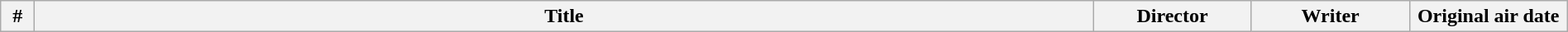<table class="wikitable plainrowheaders" style="width:100%; margin:auto; background:#FFFFFF;">
<tr>
<th width="20">#</th>
<th>Title</th>
<th width="120">Director</th>
<th width="120">Writer</th>
<th width="120">Original air date<br>

</th>
</tr>
</table>
